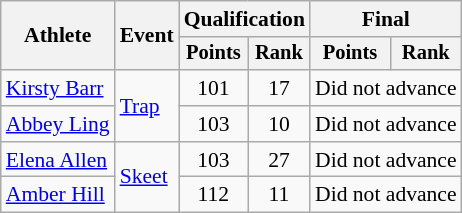<table class=wikitable style=font-size:90%;text-align:center>
<tr>
<th rowspan=2>Athlete</th>
<th rowspan=2>Event</th>
<th colspan=2>Qualification</th>
<th colspan=2>Final</th>
</tr>
<tr style=font-size:95%>
<th>Points</th>
<th>Rank</th>
<th>Points</th>
<th>Rank</th>
</tr>
<tr>
<td align=left><a href='#'>Kirsty Barr</a></td>
<td rowspan=2 align=left><a href='#'>Trap</a></td>
<td>101</td>
<td>17</td>
<td colspan=2>Did not advance</td>
</tr>
<tr>
<td align=left><a href='#'>Abbey Ling</a></td>
<td>103</td>
<td>10</td>
<td colspan=2>Did not advance</td>
</tr>
<tr>
<td align=left><a href='#'>Elena Allen</a></td>
<td rowspan=2 align=left><a href='#'>Skeet</a></td>
<td>103</td>
<td>27</td>
<td colspan=2>Did not advance</td>
</tr>
<tr>
<td align=left><a href='#'>Amber Hill</a></td>
<td>112</td>
<td>11</td>
<td colspan=2>Did not advance</td>
</tr>
</table>
